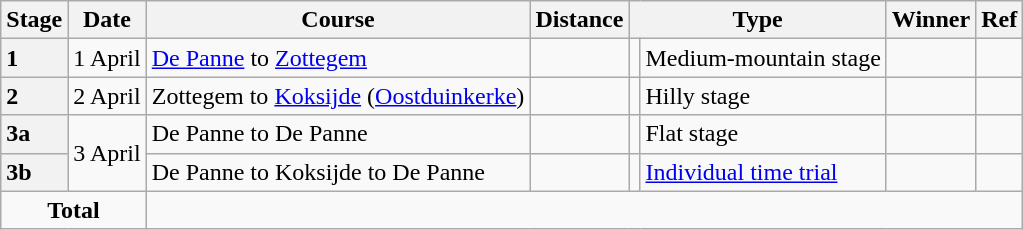<table class="wikitable">
<tr>
<th>Stage</th>
<th>Date</th>
<th>Course</th>
<th>Distance</th>
<th colspan="2">Type</th>
<th>Winner</th>
<th>Ref</th>
</tr>
<tr>
<th style="text-align:left">1</th>
<td align=right>1 April</td>
<td><a href='#'>De Panne</a> to <a href='#'>Zottegem</a></td>
<td style="text-align:center;"></td>
<td></td>
<td>Medium-mountain stage</td>
<td></td>
<td></td>
</tr>
<tr>
<th style="text-align:left">2</th>
<td align=right>2 April</td>
<td>Zottegem to <a href='#'>Koksijde</a> (<a href='#'>Oostduinkerke</a>)</td>
<td style="text-align:center;"></td>
<td></td>
<td>Hilly stage</td>
<td></td>
<td></td>
</tr>
<tr>
<th style="text-align:left">3a</th>
<td style="text-align:right;" rowspan="2">3 April</td>
<td>De Panne to De Panne</td>
<td style="text-align:center;"></td>
<td></td>
<td>Flat stage</td>
<td></td>
<td></td>
</tr>
<tr>
<th style="text-align:left">3b</th>
<td>De Panne to Koksijde to De Panne</td>
<td style="text-align:center;"></td>
<td></td>
<td><a href='#'>Individual time trial</a></td>
<td></td>
<td></td>
</tr>
<tr>
<td colspan="2" style="text-align:center;"><strong>Total</strong></td>
<td colspan="6" style="text-align:center;"></td>
</tr>
</table>
